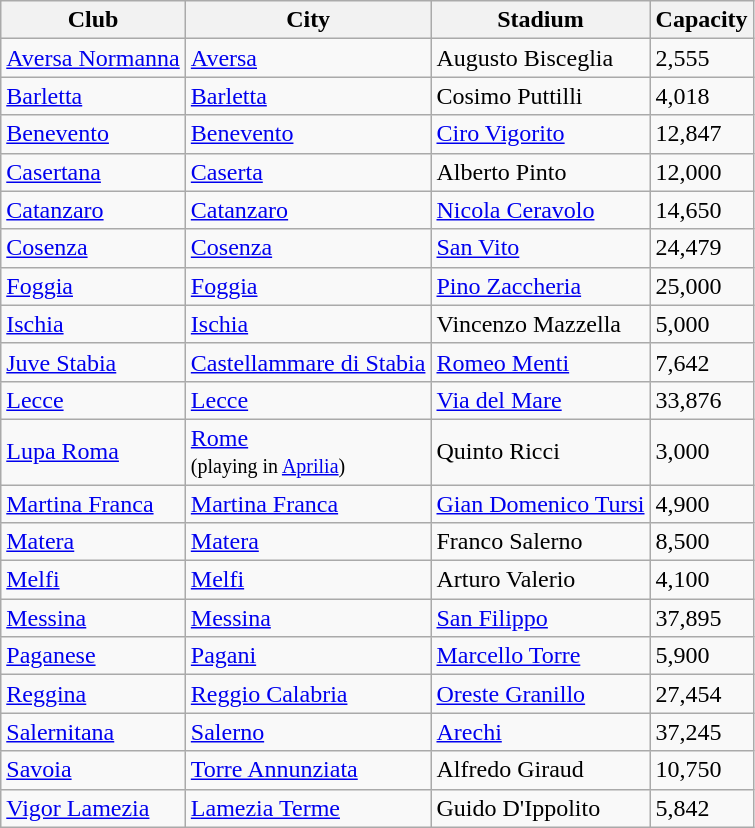<table class="wikitable sortable">
<tr>
<th>Club</th>
<th>City</th>
<th>Stadium</th>
<th>Capacity</th>
</tr>
<tr>
<td><a href='#'>Aversa Normanna</a></td>
<td><a href='#'>Aversa</a></td>
<td>Augusto Bisceglia</td>
<td>2,555</td>
</tr>
<tr>
<td><a href='#'>Barletta</a></td>
<td><a href='#'>Barletta</a></td>
<td>Cosimo Puttilli</td>
<td>4,018</td>
</tr>
<tr>
<td><a href='#'>Benevento</a></td>
<td><a href='#'>Benevento</a></td>
<td><a href='#'>Ciro Vigorito</a></td>
<td>12,847</td>
</tr>
<tr>
<td><a href='#'>Casertana</a></td>
<td><a href='#'>Caserta</a></td>
<td>Alberto Pinto</td>
<td>12,000</td>
</tr>
<tr>
<td><a href='#'>Catanzaro</a></td>
<td><a href='#'>Catanzaro</a></td>
<td><a href='#'>Nicola Ceravolo</a></td>
<td>14,650</td>
</tr>
<tr>
<td><a href='#'>Cosenza</a></td>
<td><a href='#'>Cosenza</a></td>
<td><a href='#'>San Vito</a></td>
<td>24,479</td>
</tr>
<tr>
<td><a href='#'>Foggia</a></td>
<td><a href='#'>Foggia</a></td>
<td><a href='#'>Pino Zaccheria</a></td>
<td>25,000</td>
</tr>
<tr>
<td><a href='#'>Ischia</a></td>
<td><a href='#'>Ischia</a></td>
<td>Vincenzo Mazzella</td>
<td>5,000</td>
</tr>
<tr>
<td><a href='#'>Juve Stabia</a></td>
<td><a href='#'>Castellammare di Stabia</a></td>
<td><a href='#'>Romeo Menti</a></td>
<td>7,642</td>
</tr>
<tr>
<td><a href='#'>Lecce</a></td>
<td><a href='#'>Lecce</a></td>
<td><a href='#'>Via del Mare</a></td>
<td>33,876</td>
</tr>
<tr>
<td><a href='#'>Lupa Roma</a></td>
<td><a href='#'>Rome</a><br><small>(playing in <a href='#'>Aprilia</a>)</small></td>
<td>Quinto Ricci</td>
<td>3,000</td>
</tr>
<tr>
<td><a href='#'>Martina Franca</a></td>
<td><a href='#'>Martina Franca</a></td>
<td><a href='#'>Gian Domenico Tursi</a></td>
<td>4,900</td>
</tr>
<tr>
<td><a href='#'>Matera</a></td>
<td><a href='#'>Matera</a></td>
<td>Franco Salerno</td>
<td>8,500</td>
</tr>
<tr>
<td><a href='#'>Melfi</a></td>
<td><a href='#'>Melfi</a></td>
<td>Arturo Valerio</td>
<td>4,100</td>
</tr>
<tr>
<td><a href='#'>Messina</a></td>
<td><a href='#'>Messina</a></td>
<td><a href='#'>San Filippo</a></td>
<td>37,895</td>
</tr>
<tr>
<td><a href='#'>Paganese</a></td>
<td><a href='#'>Pagani</a></td>
<td><a href='#'>Marcello Torre</a></td>
<td>5,900</td>
</tr>
<tr>
<td><a href='#'>Reggina</a></td>
<td><a href='#'>Reggio Calabria</a></td>
<td><a href='#'>Oreste Granillo</a></td>
<td>27,454</td>
</tr>
<tr>
<td><a href='#'>Salernitana</a></td>
<td><a href='#'>Salerno</a></td>
<td><a href='#'>Arechi</a></td>
<td>37,245</td>
</tr>
<tr>
<td><a href='#'>Savoia</a></td>
<td><a href='#'>Torre Annunziata</a></td>
<td>Alfredo Giraud</td>
<td>10,750</td>
</tr>
<tr>
<td><a href='#'>Vigor Lamezia</a></td>
<td><a href='#'>Lamezia Terme</a></td>
<td>Guido D'Ippolito</td>
<td>5,842</td>
</tr>
</table>
